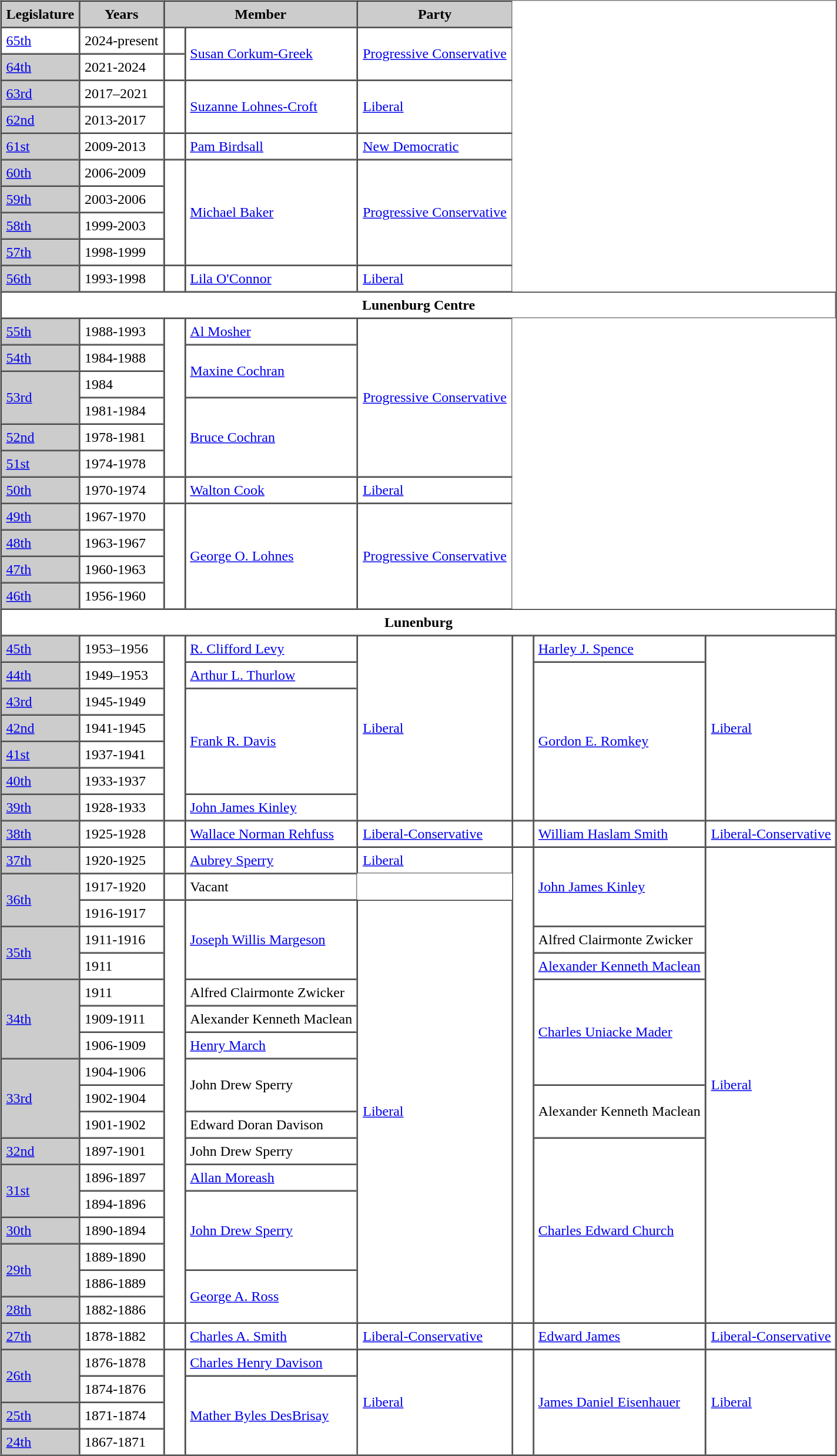<table border=1 cellpadding=5 cellspacing=0>
<tr bgcolor="CCCCCC">
<th>Legislature</th>
<th>Years</th>
<th colspan="2">Member</th>
<th>Party</th>
</tr>
<tr>
<td><a href='#'>65th</a></td>
<td>2024-present</td>
<td>   </td>
<td rowspan="2"><a href='#'>Susan Corkum-Greek</a></td>
<td rowspan="2"><a href='#'>Progressive Conservative</a></td>
</tr>
<tr>
<td bgcolor="CCCCCC"><a href='#'>64th</a></td>
<td>2021-2024</td>
<td>   </td>
</tr>
<tr>
<td bgcolor="CCCCCC"><a href='#'>63rd</a></td>
<td>2017–2021</td>
<td rowspan="2" >   </td>
<td rowspan="2"><a href='#'>Suzanne Lohnes-Croft</a></td>
<td rowspan="2"><a href='#'>Liberal</a></td>
</tr>
<tr>
<td bgcolor="CCCCCC"><a href='#'>62nd</a></td>
<td>2013-2017</td>
</tr>
<tr>
<td bgcolor="CCCCCC"><a href='#'>61st</a></td>
<td>2009-2013</td>
<td rowspan="1" >   </td>
<td rowspan="1"><a href='#'>Pam Birdsall</a></td>
<td rowspan="1"><a href='#'>New Democratic</a></td>
</tr>
<tr>
<td bgcolor="CCCCCC"><a href='#'>60th</a></td>
<td>2006-2009</td>
<td rowspan="4" >   </td>
<td rowspan="4"><a href='#'>Michael Baker</a></td>
<td rowspan="4"><a href='#'>Progressive Conservative</a></td>
</tr>
<tr>
<td bgcolor="CCCCCC"><a href='#'>59th</a></td>
<td>2003-2006</td>
</tr>
<tr>
<td bgcolor="CCCCCC"><a href='#'>58th</a></td>
<td>1999-2003</td>
</tr>
<tr>
<td bgcolor="CCCCCC"><a href='#'>57th</a></td>
<td>1998-1999</td>
</tr>
<tr>
<td bgcolor="CCCCCC"><a href='#'>56th</a></td>
<td>1993-1998</td>
<td>   </td>
<td><a href='#'>Lila O'Connor</a></td>
<td><a href='#'>Liberal</a></td>
</tr>
<tr>
<td colspan=8 align=center><strong>Lunenburg Centre</strong></td>
</tr>
<tr>
<td bgcolor="CCCCCC"><a href='#'>55th</a></td>
<td>1988-1993</td>
<td rowspan="6" >   </td>
<td><a href='#'>Al Mosher</a></td>
<td rowspan="6"><a href='#'>Progressive Conservative</a></td>
</tr>
<tr>
<td bgcolor="CCCCCC"><a href='#'>54th</a></td>
<td>1984-1988</td>
<td rowspan="2"><a href='#'>Maxine Cochran</a></td>
</tr>
<tr>
<td bgcolor="CCCCCC" rowspan="2"><a href='#'>53rd</a></td>
<td>1984</td>
</tr>
<tr>
<td>1981-1984</td>
<td rowspan="3"><a href='#'>Bruce Cochran</a></td>
</tr>
<tr>
<td bgcolor="CCCCCC"><a href='#'>52nd</a></td>
<td>1978-1981</td>
</tr>
<tr>
<td bgcolor="CCCCCC"><a href='#'>51st</a></td>
<td>1974-1978</td>
</tr>
<tr>
<td bgcolor="CCCCCC"><a href='#'>50th</a></td>
<td>1970-1974</td>
<td rowspan="1" >   </td>
<td rowspan="1"><a href='#'>Walton Cook</a></td>
<td rowspan="1"><a href='#'>Liberal</a></td>
</tr>
<tr>
<td bgcolor="CCCCCC"><a href='#'>49th</a></td>
<td>1967-1970</td>
<td rowspan="4" ></td>
<td rowspan="4"><a href='#'>George O. Lohnes</a></td>
<td rowspan="4"><a href='#'>Progressive Conservative</a></td>
</tr>
<tr>
<td bgcolor="CCCCCC"><a href='#'>48th</a></td>
<td>1963-1967</td>
</tr>
<tr>
<td bgcolor="CCCCCC"><a href='#'>47th</a></td>
<td>1960-1963</td>
</tr>
<tr>
<td bgcolor="CCCCCC"><a href='#'>46th</a></td>
<td>1956-1960</td>
</tr>
<tr>
<td colspan=8 align=center><strong>Lunenburg</strong></td>
</tr>
<tr>
<td bgcolor="CCCCCC"><a href='#'>45th</a></td>
<td>1953–1956</td>
<td rowspan="7" >   </td>
<td rowspan="1"><a href='#'>R. Clifford Levy</a></td>
<td rowspan="7"><a href='#'>Liberal</a></td>
<td rowspan="7" >   </td>
<td rowspan="1"><a href='#'>Harley J. Spence</a></td>
<td rowspan="7"><a href='#'>Liberal</a></td>
</tr>
<tr>
<td bgcolor="CCCCCC"><a href='#'>44th</a></td>
<td>1949–1953</td>
<td rowspan="1"><a href='#'>Arthur L. Thurlow</a></td>
<td rowspan="6"><a href='#'>Gordon E. Romkey</a></td>
</tr>
<tr>
<td bgcolor="CCCCCC"><a href='#'>43rd</a></td>
<td>1945-1949</td>
<td rowspan="4"><a href='#'>Frank R. Davis</a></td>
</tr>
<tr>
<td bgcolor="CCCCCC"><a href='#'>42nd</a></td>
<td>1941-1945</td>
</tr>
<tr>
<td bgcolor="CCCCCC"><a href='#'>41st</a></td>
<td>1937-1941</td>
</tr>
<tr>
<td bgcolor="CCCCCC"><a href='#'>40th</a></td>
<td>1933-1937</td>
</tr>
<tr>
<td bgcolor="CCCCCC"><a href='#'>39th</a></td>
<td>1928-1933</td>
<td rowspan="1"><a href='#'>John James Kinley</a></td>
</tr>
<tr>
<td bgcolor="CCCCCC"><a href='#'>38th</a></td>
<td>1925-1928</td>
<td rowspan="1" >   </td>
<td rowspan="1"><a href='#'>Wallace Norman Rehfuss</a></td>
<td rowspan="1"><a href='#'>Liberal-Conservative</a></td>
<td rowspan="1" >   </td>
<td rowspan="1"><a href='#'>William Haslam Smith</a></td>
<td rowspan="1"><a href='#'>Liberal-Conservative</a></td>
</tr>
<tr>
<td bgcolor="CCCCCC"><a href='#'>37th</a></td>
<td>1920-1925</td>
<td rowspan="1" >   </td>
<td rowspan="1"><a href='#'>Aubrey Sperry</a></td>
<td rowspan="1"><a href='#'>Liberal</a></td>
<td rowspan="18" >   </td>
<td rowspan="3"><a href='#'>John James Kinley</a></td>
<td rowspan="18"><a href='#'>Liberal</a></td>
</tr>
<tr>
<td rowspan="2" bgcolor="CCCCCC"><a href='#'>36th</a></td>
<td>1917-1920</td>
<td rowspan="1">   </td>
<td>Vacant</td>
</tr>
<tr>
<td>1916-1917</td>
<td rowspan="16" >   </td>
<td rowspan="3"><a href='#'>Joseph Willis Margeson</a></td>
<td rowspan="16"><a href='#'>Liberal</a></td>
</tr>
<tr>
<td rowspan="2" bgcolor="CCCCCC"><a href='#'>35th</a></td>
<td>1911-1916</td>
<td rowspan="1">Alfred Clairmonte Zwicker</td>
</tr>
<tr>
<td>1911</td>
<td rowspan="1"><a href='#'>Alexander Kenneth Maclean</a></td>
</tr>
<tr>
<td rowspan="3" bgcolor="CCCCCC"><a href='#'>34th</a></td>
<td>1911</td>
<td>Alfred Clairmonte Zwicker</td>
<td rowspan="4"><a href='#'>Charles Uniacke Mader</a></td>
</tr>
<tr>
<td>1909-1911</td>
<td>Alexander Kenneth Maclean</td>
</tr>
<tr>
<td>1906-1909</td>
<td><a href='#'>Henry March</a></td>
</tr>
<tr>
<td rowspan="3" bgcolor="CCCCCC"><a href='#'>33rd</a></td>
<td>1904-1906</td>
<td rowspan="2">John Drew Sperry</td>
</tr>
<tr>
<td>1902-1904</td>
<td rowspan="2">Alexander Kenneth Maclean</td>
</tr>
<tr>
<td>1901-1902</td>
<td>Edward Doran Davison</td>
</tr>
<tr>
<td rowspan="1" bgcolor="CCCCCC"><a href='#'>32nd</a></td>
<td>1897-1901</td>
<td>John Drew Sperry</td>
<td rowspan="7"><a href='#'>Charles Edward Church</a></td>
</tr>
<tr>
<td rowspan="2" bgcolor="CCCCCC"><a href='#'>31st</a></td>
<td>1896-1897</td>
<td><a href='#'>Allan Moreash</a></td>
</tr>
<tr>
<td>1894-1896</td>
<td rowspan="3"><a href='#'>John Drew Sperry</a></td>
</tr>
<tr>
<td rowspan="1" bgcolor="CCCCCC"><a href='#'>30th</a></td>
<td>1890-1894</td>
</tr>
<tr>
<td rowspan="2" bgcolor="CCCCCC"><a href='#'>29th</a></td>
<td>1889-1890</td>
</tr>
<tr>
<td>1886-1889</td>
<td rowspan="2"><a href='#'>George A. Ross</a></td>
</tr>
<tr>
<td rowspan="1" bgcolor="CCCCCC"><a href='#'>28th</a></td>
<td>1882-1886</td>
</tr>
<tr>
<td rowspan="1" bgcolor="CCCCCC"><a href='#'>27th</a></td>
<td>1878-1882</td>
<td rowspan="1" >   </td>
<td rowspan="1"><a href='#'>Charles A. Smith</a></td>
<td rowspan="1"><a href='#'>Liberal-Conservative</a></td>
<td rowspan="1" >   </td>
<td rowspan="1"><a href='#'>Edward James</a></td>
<td rowspan="1"><a href='#'>Liberal-Conservative</a></td>
</tr>
<tr>
<td rowspan="2" bgcolor="CCCCCC"><a href='#'>26th</a></td>
<td>1876-1878</td>
<td rowspan="4" >   </td>
<td><a href='#'>Charles Henry Davison</a></td>
<td rowspan="4"><a href='#'>Liberal</a></td>
<td rowspan="4" >   </td>
<td rowspan="4"><a href='#'>James Daniel Eisenhauer</a></td>
<td rowspan="4"><a href='#'>Liberal</a></td>
</tr>
<tr>
<td>1874-1876</td>
<td rowspan="3"><a href='#'>Mather Byles DesBrisay</a></td>
</tr>
<tr>
<td rowspan="1" bgcolor="CCCCCC"><a href='#'>25th</a></td>
<td>1871-1874</td>
</tr>
<tr>
<td rowspan="1" bgcolor="CCCCCC"><a href='#'>24th</a></td>
<td>1867-1871</td>
</tr>
</table>
